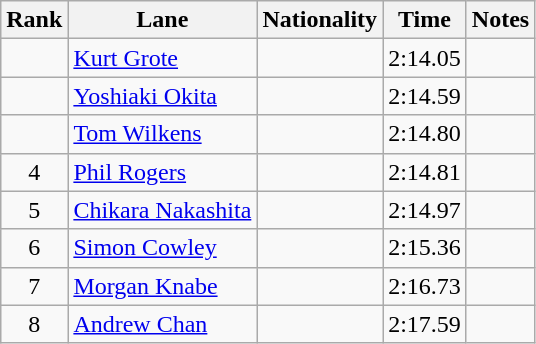<table class="wikitable sortable" style="text-align:center">
<tr>
<th>Rank</th>
<th>Lane</th>
<th>Nationality</th>
<th>Time</th>
<th>Notes</th>
</tr>
<tr>
<td></td>
<td align=left><a href='#'>Kurt Grote</a></td>
<td align=left></td>
<td>2:14.05</td>
<td></td>
</tr>
<tr>
<td></td>
<td align=left><a href='#'>Yoshiaki Okita</a></td>
<td align=left></td>
<td>2:14.59</td>
<td></td>
</tr>
<tr>
<td></td>
<td align=left><a href='#'>Tom Wilkens</a></td>
<td align=left></td>
<td>2:14.80</td>
<td></td>
</tr>
<tr>
<td>4</td>
<td align=left><a href='#'>Phil Rogers</a></td>
<td align=left></td>
<td>2:14.81</td>
<td></td>
</tr>
<tr>
<td>5</td>
<td align=left><a href='#'>Chikara Nakashita</a></td>
<td align=left></td>
<td>2:14.97</td>
<td></td>
</tr>
<tr>
<td>6</td>
<td align=left><a href='#'>Simon Cowley</a></td>
<td align=left></td>
<td>2:15.36</td>
<td></td>
</tr>
<tr>
<td>7</td>
<td align=left><a href='#'>Morgan Knabe</a></td>
<td align=left></td>
<td>2:16.73</td>
<td></td>
</tr>
<tr>
<td>8</td>
<td align=left><a href='#'>Andrew Chan</a></td>
<td align=left></td>
<td>2:17.59</td>
<td></td>
</tr>
</table>
